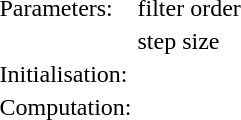<table>
<tr>
<td>Parameters:</td>
<td> filter order</td>
</tr>
<tr>
<td></td>
<td> step size</td>
</tr>
<tr>
<td>Initialisation:</td>
<td></td>
</tr>
<tr>
<td>Computation:</td>
<td></td>
</tr>
<tr>
<td></td>
<td><br></td>
</tr>
<tr>
<td></td>
<td></td>
</tr>
<tr>
<td></td>
<td></td>
</tr>
</table>
